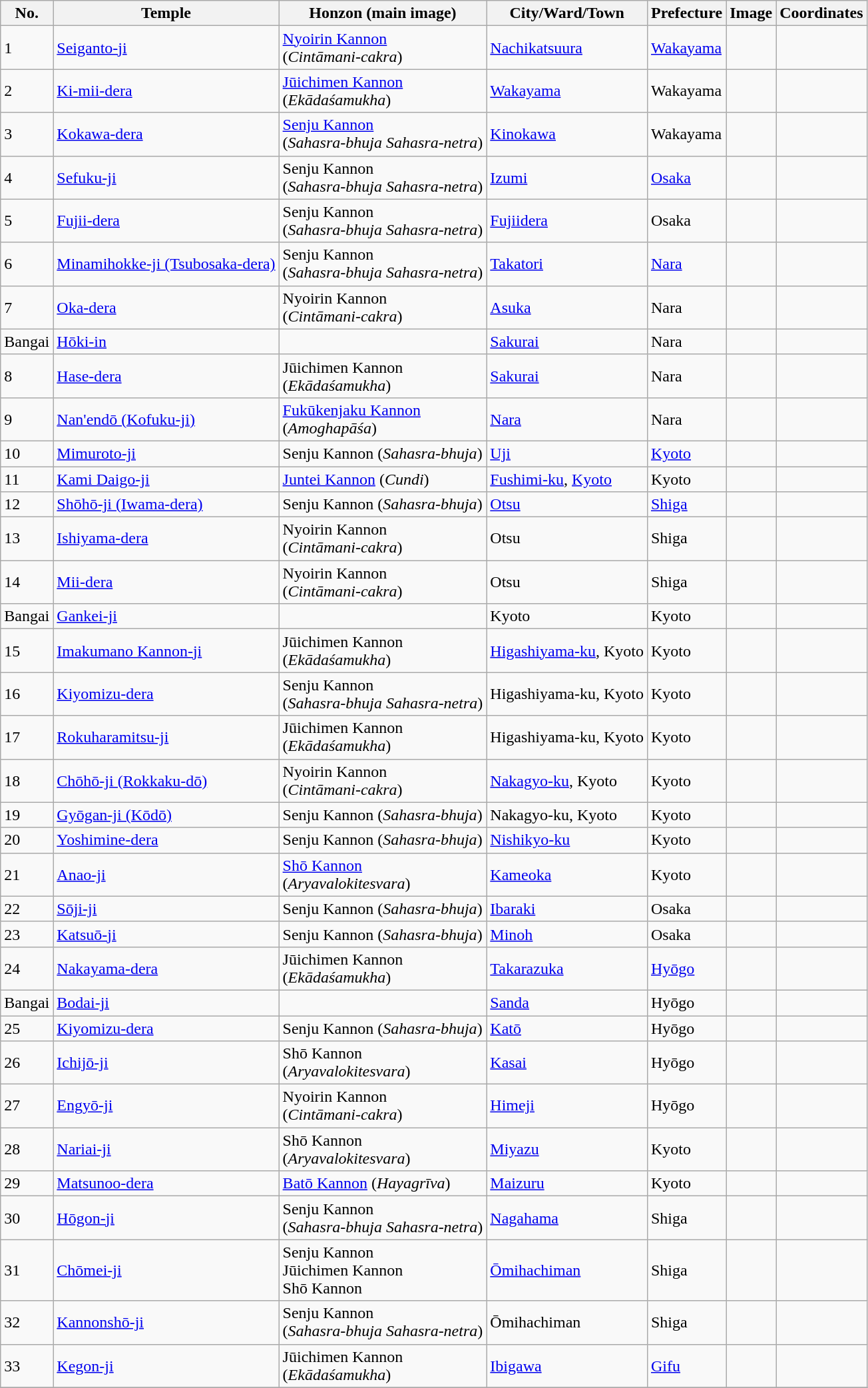<table class="wikitable sortable">
<tr>
<th>No.</th>
<th>Temple</th>
<th>Honzon (main image)</th>
<th>City/Ward/Town</th>
<th>Prefecture</th>
<th class="unsortable">Image</th>
<th>Coordinates</th>
</tr>
<tr>
<td>1</td>
<td><a href='#'>Seiganto-ji</a></td>
<td><a href='#'>Nyoirin Kannon</a><br>(<em>Cintāmani-cakra</em>)</td>
<td><a href='#'>Nachikatsuura</a></td>
<td><a href='#'>Wakayama</a></td>
<td></td>
<td></td>
</tr>
<tr>
<td>2</td>
<td><a href='#'>Ki-mii-dera</a></td>
<td><a href='#'>Jūichimen Kannon</a><br>(<em>Ekādaśamukha</em>)</td>
<td><a href='#'>Wakayama</a></td>
<td>Wakayama</td>
<td></td>
<td></td>
</tr>
<tr>
<td>3</td>
<td><a href='#'>Kokawa-dera</a></td>
<td><a href='#'>Senju Kannon</a><br>(<em>Sahasra-bhuja Sahasra-netra</em>)</td>
<td><a href='#'>Kinokawa</a></td>
<td>Wakayama</td>
<td></td>
<td></td>
</tr>
<tr>
<td>4</td>
<td><a href='#'>Sefuku-ji</a></td>
<td>Senju Kannon<br>(<em>Sahasra-bhuja Sahasra-netra</em>)</td>
<td><a href='#'>Izumi</a></td>
<td><a href='#'>Osaka</a></td>
<td></td>
<td></td>
</tr>
<tr>
<td>5</td>
<td><a href='#'>Fujii-dera</a></td>
<td>Senju Kannon<br>(<em>Sahasra-bhuja Sahasra-netra</em>)</td>
<td><a href='#'>Fujiidera</a></td>
<td>Osaka</td>
<td></td>
<td></td>
</tr>
<tr>
<td>6</td>
<td><a href='#'>Minamihokke-ji (Tsubosaka-dera)</a></td>
<td>Senju Kannon<br>(<em>Sahasra-bhuja Sahasra-netra</em>)</td>
<td><a href='#'>Takatori</a></td>
<td><a href='#'>Nara</a></td>
<td></td>
<td></td>
</tr>
<tr>
<td>7</td>
<td><a href='#'>Oka-dera</a></td>
<td>Nyoirin Kannon<br>(<em>Cintāmani-cakra</em>)</td>
<td><a href='#'>Asuka</a></td>
<td>Nara</td>
<td></td>
<td></td>
</tr>
<tr>
<td>Bangai</td>
<td><a href='#'>Hōki-in</a></td>
<td></td>
<td><a href='#'>Sakurai</a></td>
<td>Nara</td>
<td></td>
<td></td>
</tr>
<tr>
<td>8</td>
<td><a href='#'>Hase-dera</a></td>
<td>Jūichimen Kannon<br>(<em>Ekādaśamukha</em>)</td>
<td><a href='#'>Sakurai</a></td>
<td>Nara</td>
<td></td>
<td></td>
</tr>
<tr>
<td>9</td>
<td><a href='#'>Nan'endō (Kofuku-ji)</a></td>
<td><a href='#'>Fukūkenjaku Kannon</a><br>(<em>Amoghapāśa</em>)</td>
<td><a href='#'>Nara</a></td>
<td>Nara</td>
<td></td>
<td></td>
</tr>
<tr>
<td>10</td>
<td><a href='#'>Mimuroto-ji</a></td>
<td>Senju Kannon (<em>Sahasra-bhuja</em>)</td>
<td><a href='#'>Uji</a></td>
<td><a href='#'>Kyoto</a></td>
<td></td>
<td></td>
</tr>
<tr>
<td>11</td>
<td><a href='#'>Kami Daigo-ji</a></td>
<td><a href='#'>Juntei Kannon</a> (<em>Cundi</em>)</td>
<td><a href='#'>Fushimi-ku</a>, <a href='#'>Kyoto</a></td>
<td>Kyoto</td>
<td></td>
<td></td>
</tr>
<tr>
<td>12</td>
<td><a href='#'>Shōhō-ji (Iwama-dera)</a></td>
<td>Senju Kannon (<em>Sahasra-bhuja</em>)</td>
<td><a href='#'>Otsu</a></td>
<td><a href='#'>Shiga</a></td>
<td></td>
<td></td>
</tr>
<tr>
<td>13</td>
<td><a href='#'>Ishiyama-dera</a></td>
<td>Nyoirin Kannon<br>(<em>Cintāmani-cakra</em>)</td>
<td>Otsu</td>
<td>Shiga</td>
<td></td>
<td></td>
</tr>
<tr>
<td>14</td>
<td><a href='#'>Mii-dera</a></td>
<td>Nyoirin Kannon<br>(<em>Cintāmani-cakra</em>)</td>
<td>Otsu</td>
<td>Shiga</td>
<td></td>
<td></td>
</tr>
<tr>
<td>Bangai</td>
<td><a href='#'>Gankei-ji</a></td>
<td></td>
<td>Kyoto</td>
<td>Kyoto</td>
<td></td>
<td></td>
</tr>
<tr>
<td>15</td>
<td><a href='#'>Imakumano Kannon-ji</a></td>
<td>Jūichimen Kannon<br>(<em>Ekādaśamukha</em>)</td>
<td><a href='#'>Higashiyama-ku</a>, Kyoto</td>
<td>Kyoto</td>
<td></td>
<td></td>
</tr>
<tr>
<td>16</td>
<td><a href='#'>Kiyomizu-dera</a></td>
<td>Senju Kannon<br>(<em>Sahasra-bhuja Sahasra-netra</em>)</td>
<td>Higashiyama-ku, Kyoto</td>
<td>Kyoto</td>
<td></td>
<td></td>
</tr>
<tr>
<td>17</td>
<td><a href='#'>Rokuharamitsu-ji</a></td>
<td>Jūichimen Kannon<br>(<em>Ekādaśamukha</em>)</td>
<td>Higashiyama-ku, Kyoto</td>
<td>Kyoto</td>
<td></td>
<td></td>
</tr>
<tr>
<td>18</td>
<td><a href='#'>Chōhō-ji (Rokkaku-dō)</a></td>
<td>Nyoirin Kannon<br>(<em>Cintāmani-cakra</em>)</td>
<td><a href='#'>Nakagyo-ku</a>, Kyoto</td>
<td>Kyoto</td>
<td></td>
<td></td>
</tr>
<tr>
<td>19</td>
<td><a href='#'>Gyōgan-ji (Kōdō)</a></td>
<td>Senju Kannon (<em>Sahasra-bhuja</em>)</td>
<td>Nakagyo-ku, Kyoto</td>
<td>Kyoto</td>
<td></td>
<td></td>
</tr>
<tr>
<td>20</td>
<td><a href='#'>Yoshimine-dera</a></td>
<td>Senju Kannon (<em>Sahasra-bhuja</em>)</td>
<td><a href='#'>Nishikyo-ku</a></td>
<td>Kyoto</td>
<td></td>
<td></td>
</tr>
<tr>
<td>21</td>
<td><a href='#'>Anao-ji</a></td>
<td><a href='#'>Shō Kannon</a><br>(<em>Aryavalokitesvara</em>)</td>
<td><a href='#'>Kameoka</a></td>
<td>Kyoto</td>
<td></td>
<td></td>
</tr>
<tr>
<td>22</td>
<td><a href='#'>Sōji-ji</a></td>
<td>Senju Kannon (<em>Sahasra-bhuja</em>)</td>
<td><a href='#'>Ibaraki</a></td>
<td>Osaka</td>
<td></td>
<td></td>
</tr>
<tr>
<td>23</td>
<td><a href='#'>Katsuō-ji</a></td>
<td>Senju Kannon (<em>Sahasra-bhuja</em>)</td>
<td><a href='#'>Minoh</a></td>
<td>Osaka</td>
<td></td>
<td></td>
</tr>
<tr>
<td>24</td>
<td><a href='#'>Nakayama-dera</a></td>
<td>Jūichimen Kannon<br>(<em>Ekādaśamukha</em>)</td>
<td><a href='#'>Takarazuka</a></td>
<td><a href='#'>Hyōgo</a></td>
<td></td>
<td></td>
</tr>
<tr>
<td>Bangai</td>
<td><a href='#'>Bodai-ji</a></td>
<td></td>
<td><a href='#'>Sanda</a></td>
<td>Hyōgo</td>
<td></td>
<td></td>
</tr>
<tr>
<td>25</td>
<td><a href='#'>Kiyomizu-dera</a></td>
<td>Senju Kannon (<em>Sahasra-bhuja</em>)</td>
<td><a href='#'>Katō</a></td>
<td>Hyōgo</td>
<td></td>
<td></td>
</tr>
<tr>
<td>26</td>
<td><a href='#'>Ichijō-ji</a></td>
<td>Shō Kannon<br>(<em>Aryavalokitesvara</em>)</td>
<td><a href='#'>Kasai</a></td>
<td>Hyōgo</td>
<td></td>
<td></td>
</tr>
<tr>
<td>27</td>
<td><a href='#'>Engyō-ji</a></td>
<td>Nyoirin Kannon<br>(<em>Cintāmani-cakra</em>)</td>
<td><a href='#'>Himeji</a></td>
<td>Hyōgo</td>
<td></td>
<td></td>
</tr>
<tr>
<td>28</td>
<td><a href='#'>Nariai-ji</a></td>
<td>Shō Kannon<br>(<em>Aryavalokitesvara</em>)</td>
<td><a href='#'>Miyazu</a></td>
<td>Kyoto</td>
<td></td>
<td></td>
</tr>
<tr>
<td>29</td>
<td><a href='#'>Matsunoo-dera</a></td>
<td><a href='#'>Batō Kannon</a> (<em>Hayagrīva</em>)</td>
<td><a href='#'>Maizuru</a></td>
<td>Kyoto</td>
<td></td>
<td></td>
</tr>
<tr>
<td>30</td>
<td><a href='#'>Hōgon-ji</a></td>
<td>Senju Kannon<br>(<em>Sahasra-bhuja Sahasra-netra</em>)</td>
<td><a href='#'>Nagahama</a></td>
<td>Shiga</td>
<td></td>
<td></td>
</tr>
<tr>
<td>31</td>
<td><a href='#'>Chōmei-ji</a></td>
<td>Senju Kannon<br>Jūichimen Kannon<br>Shō Kannon</td>
<td><a href='#'>Ōmihachiman</a></td>
<td>Shiga</td>
<td></td>
<td></td>
</tr>
<tr>
<td>32</td>
<td><a href='#'>Kannonshō-ji</a></td>
<td>Senju Kannon<br>(<em>Sahasra-bhuja Sahasra-netra</em>)</td>
<td>Ōmihachiman</td>
<td>Shiga</td>
<td></td>
<td></td>
</tr>
<tr>
<td>33</td>
<td><a href='#'>Kegon-ji</a></td>
<td>Jūichimen Kannon<br>(<em>Ekādaśamukha</em>)</td>
<td><a href='#'>Ibigawa</a></td>
<td><a href='#'>Gifu</a></td>
<td></td>
<td></td>
</tr>
<tr>
</tr>
</table>
